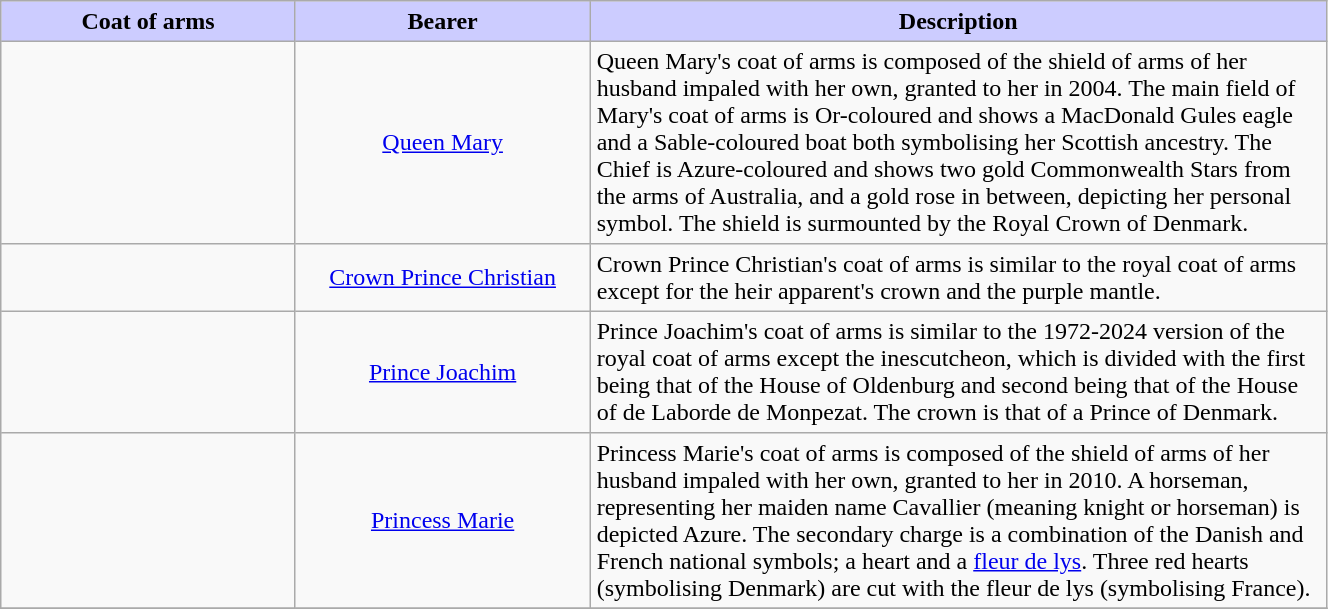<table width = "70%" border = 1 border="1" cellpadding="4" cellspacing="0" style="margin: 0.5em 1em 0.5em 0; background: #f9f9f9; border: 1px #aaa solid; border-collapse: collapse;">
<tr>
<th bgcolor = "#ccccff" width = "20%">Coat of arms</th>
<th bgcolor = "#ccccff" width = "20%">Bearer</th>
<th bgcolor = "#ccccff" width = "50%">Description</th>
</tr>
<tr>
<td align="center"></td>
<td align="center"><a href='#'>Queen Mary</a></td>
<td>Queen Mary's coat of arms is composed of the shield of arms of her husband impaled with her own, granted to her in 2004. The main field of Mary's coat of arms is Or-coloured and shows a MacDonald Gules eagle and a Sable-coloured boat both symbolising her Scottish ancestry. The Chief is Azure-coloured and shows two gold Commonwealth Stars from the arms of Australia, and a gold rose in between, depicting her personal symbol. The shield is surmounted by the Royal Crown of Denmark.</td>
</tr>
<tr>
<td align="center"></td>
<td align="center"><a href='#'>Crown Prince Christian</a></td>
<td>Crown Prince Christian's coat of arms is similar to the royal coat of arms except for the heir apparent's crown and the purple mantle.</td>
</tr>
<tr>
<td align="center"></td>
<td align="center"><a href='#'>Prince Joachim</a></td>
<td>Prince Joachim's coat of arms is similar to the 1972-2024 version of the royal coat of arms except the inescutcheon, which is divided with the first being that of the House of Oldenburg and second being that of the House of de Laborde de Monpezat. The crown is that of a Prince of Denmark.</td>
</tr>
<tr>
<td align="center"></td>
<td align="center"><a href='#'>Princess Marie</a></td>
<td>Princess Marie's coat of arms is composed of the shield of arms of her husband impaled with her own, granted to her in 2010. A horseman, representing her maiden name Cavallier (meaning knight or horseman) is depicted Azure. The secondary charge is a combination of the Danish and French national symbols; a heart and a <a href='#'>fleur de lys</a>. Three red hearts (symbolising Denmark) are cut with the fleur de lys (symbolising France).</td>
</tr>
<tr>
</tr>
</table>
